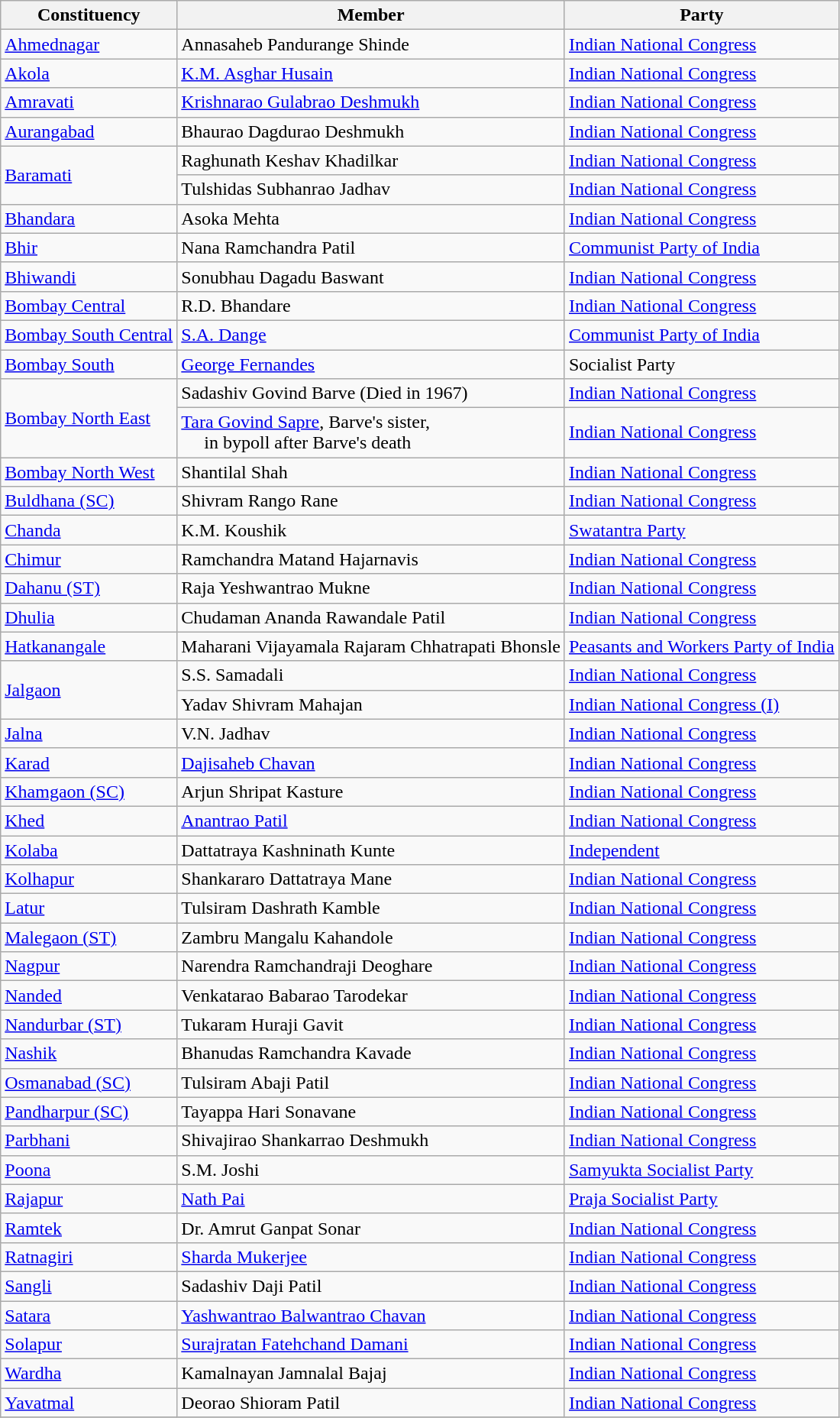<table class="wikitable sortable">
<tr>
<th>Constituency</th>
<th>Member</th>
<th>Party</th>
</tr>
<tr>
<td><a href='#'>Ahmednagar</a></td>
<td>Annasaheb Pandurange Shinde</td>
<td><a href='#'>Indian National Congress</a></td>
</tr>
<tr>
<td><a href='#'>Akola</a></td>
<td><a href='#'>K.M. Asghar Husain</a></td>
<td><a href='#'>Indian National Congress</a></td>
</tr>
<tr>
<td><a href='#'>Amravati</a></td>
<td><a href='#'>Krishnarao Gulabrao Deshmukh</a></td>
<td><a href='#'>Indian National Congress</a></td>
</tr>
<tr>
<td><a href='#'>Aurangabad</a></td>
<td>Bhaurao Dagdurao Deshmukh</td>
<td><a href='#'>Indian National Congress</a></td>
</tr>
<tr>
<td rowspan=2><a href='#'>Baramati</a></td>
<td>Raghunath Keshav Khadilkar</td>
<td><a href='#'>Indian National Congress</a></td>
</tr>
<tr>
<td>Tulshidas Subhanrao Jadhav</td>
<td><a href='#'>Indian National Congress</a></td>
</tr>
<tr>
<td><a href='#'>Bhandara</a></td>
<td>Asoka Mehta</td>
<td><a href='#'>Indian National Congress</a></td>
</tr>
<tr>
<td><a href='#'>Bhir</a></td>
<td>Nana Ramchandra Patil</td>
<td><a href='#'>Communist Party of India</a></td>
</tr>
<tr>
<td><a href='#'>Bhiwandi</a></td>
<td>Sonubhau Dagadu Baswant</td>
<td><a href='#'>Indian National Congress</a></td>
</tr>
<tr>
<td><a href='#'>Bombay Central</a></td>
<td>R.D. Bhandare</td>
<td><a href='#'>Indian National Congress</a></td>
</tr>
<tr>
<td><a href='#'>Bombay South Central</a></td>
<td><a href='#'>S.A. Dange</a></td>
<td><a href='#'>Communist Party of India</a></td>
</tr>
<tr>
<td><a href='#'>Bombay South</a></td>
<td><a href='#'>George Fernandes</a></td>
<td>Socialist Party</td>
</tr>
<tr>
<td rowspan=2><a href='#'>Bombay North East</a></td>
<td>Sadashiv Govind Barve  (Died in 1967)</td>
<td><a href='#'>Indian National Congress</a></td>
</tr>
<tr>
<td><a href='#'>Tara Govind Sapre</a>, Barve's sister, <br>     in bypoll after Barve's death</td>
<td><a href='#'>Indian National Congress</a></td>
</tr>
<tr>
<td><a href='#'>Bombay North West</a></td>
<td>Shantilal Shah</td>
<td><a href='#'>Indian National Congress</a></td>
</tr>
<tr>
<td><a href='#'>Buldhana (SC)</a></td>
<td>Shivram Rango Rane</td>
<td><a href='#'>Indian National Congress</a></td>
</tr>
<tr>
<td><a href='#'>Chanda</a></td>
<td>K.M. Koushik</td>
<td><a href='#'>Swatantra Party</a></td>
</tr>
<tr>
<td><a href='#'>Chimur</a></td>
<td>Ramchandra Matand Hajarnavis</td>
<td><a href='#'>Indian National Congress</a></td>
</tr>
<tr>
<td><a href='#'>Dahanu (ST)</a></td>
<td>Raja Yeshwantrao Mukne</td>
<td><a href='#'>Indian National Congress</a></td>
</tr>
<tr>
<td><a href='#'>Dhulia</a></td>
<td>Chudaman Ananda Rawandale Patil</td>
<td><a href='#'>Indian National Congress</a></td>
</tr>
<tr>
<td><a href='#'>Hatkanangale</a></td>
<td>Maharani Vijayamala Rajaram Chhatrapati Bhonsle</td>
<td><a href='#'>Peasants and Workers Party of India</a></td>
</tr>
<tr>
<td rowspan=2><a href='#'>Jalgaon</a></td>
<td>S.S. Samadali</td>
<td><a href='#'>Indian National Congress</a></td>
</tr>
<tr>
<td>Yadav Shivram Mahajan</td>
<td><a href='#'>Indian National Congress (I)</a></td>
</tr>
<tr>
<td><a href='#'>Jalna</a></td>
<td>V.N. Jadhav</td>
<td><a href='#'>Indian National Congress</a></td>
</tr>
<tr>
<td><a href='#'>Karad</a></td>
<td><a href='#'>Dajisaheb Chavan</a></td>
<td><a href='#'>Indian National Congress</a></td>
</tr>
<tr>
<td><a href='#'>Khamgaon (SC)</a></td>
<td>Arjun Shripat Kasture</td>
<td><a href='#'>Indian National Congress</a></td>
</tr>
<tr>
<td><a href='#'>Khed</a></td>
<td><a href='#'>Anantrao Patil</a></td>
<td><a href='#'>Indian National Congress</a></td>
</tr>
<tr>
<td><a href='#'>Kolaba</a></td>
<td>Dattatraya Kashninath Kunte</td>
<td><a href='#'>Independent</a></td>
</tr>
<tr>
<td><a href='#'>Kolhapur</a></td>
<td>Shankararo Dattatraya Mane</td>
<td><a href='#'>Indian National Congress</a></td>
</tr>
<tr>
<td><a href='#'>Latur</a></td>
<td>Tulsiram Dashrath Kamble</td>
<td><a href='#'>Indian National Congress</a></td>
</tr>
<tr>
<td><a href='#'>Malegaon (ST)</a></td>
<td>Zambru Mangalu Kahandole</td>
<td><a href='#'>Indian National Congress</a></td>
</tr>
<tr>
<td><a href='#'>Nagpur</a></td>
<td>Narendra Ramchandraji Deoghare</td>
<td><a href='#'>Indian National Congress</a></td>
</tr>
<tr>
<td><a href='#'>Nanded</a></td>
<td>Venkatarao Babarao Tarodekar</td>
<td><a href='#'>Indian National Congress</a></td>
</tr>
<tr>
<td><a href='#'>Nandurbar (ST)</a></td>
<td>Tukaram Huraji Gavit</td>
<td><a href='#'>Indian National Congress</a></td>
</tr>
<tr>
<td><a href='#'>Nashik</a></td>
<td>Bhanudas Ramchandra Kavade</td>
<td><a href='#'>Indian National Congress</a></td>
</tr>
<tr>
<td><a href='#'>Osmanabad (SC)</a></td>
<td>Tulsiram Abaji Patil</td>
<td><a href='#'>Indian National Congress</a></td>
</tr>
<tr>
<td><a href='#'>Pandharpur (SC)</a></td>
<td>Tayappa Hari Sonavane</td>
<td><a href='#'>Indian National Congress</a></td>
</tr>
<tr>
<td><a href='#'>Parbhani</a></td>
<td>Shivajirao Shankarrao Deshmukh</td>
<td><a href='#'>Indian National Congress</a></td>
</tr>
<tr>
<td><a href='#'>Poona</a></td>
<td>S.M. Joshi</td>
<td><a href='#'>Samyukta Socialist Party</a></td>
</tr>
<tr>
<td><a href='#'>Rajapur</a></td>
<td><a href='#'>Nath Pai</a></td>
<td><a href='#'>Praja Socialist Party</a></td>
</tr>
<tr>
<td><a href='#'>Ramtek</a></td>
<td>Dr. Amrut Ganpat Sonar</td>
<td><a href='#'>Indian National Congress</a></td>
</tr>
<tr>
<td><a href='#'>Ratnagiri</a></td>
<td><a href='#'>Sharda Mukerjee</a></td>
<td><a href='#'>Indian National Congress</a></td>
</tr>
<tr>
<td><a href='#'>Sangli</a></td>
<td>Sadashiv Daji Patil</td>
<td><a href='#'>Indian National Congress</a></td>
</tr>
<tr>
<td><a href='#'>Satara</a></td>
<td><a href='#'>Yashwantrao Balwantrao Chavan</a></td>
<td><a href='#'>Indian National Congress</a></td>
</tr>
<tr>
<td><a href='#'>Solapur</a></td>
<td><a href='#'>Surajratan Fatehchand Damani</a></td>
<td><a href='#'>Indian National Congress</a></td>
</tr>
<tr>
<td><a href='#'>Wardha</a></td>
<td>Kamalnayan Jamnalal Bajaj</td>
<td><a href='#'>Indian National Congress</a></td>
</tr>
<tr>
<td><a href='#'>Yavatmal</a></td>
<td>Deorao Shioram Patil</td>
<td><a href='#'>Indian National Congress</a></td>
</tr>
<tr>
</tr>
</table>
